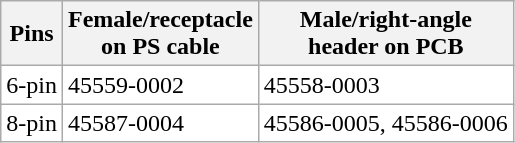<table class="wikitable" style="background:white; border:0">
<tr>
<th>Pins</th>
<th>Female/receptacle <br>on PS cable</th>
<th>Male/right-angle <br>header on PCB</th>
</tr>
<tr>
<td>6-pin</td>
<td>45559-0002</td>
<td>45558-0003</td>
</tr>
<tr>
<td>8-pin</td>
<td>45587-0004</td>
<td>45586-0005, 45586-0006</td>
</tr>
</table>
